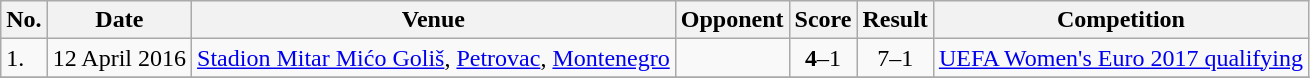<table class="wikitable">
<tr>
<th>No.</th>
<th>Date</th>
<th>Venue</th>
<th>Opponent</th>
<th>Score</th>
<th>Result</th>
<th>Competition</th>
</tr>
<tr>
<td>1.</td>
<td>12 April 2016</td>
<td><a href='#'>Stadion Mitar Mićo Goliš</a>, <a href='#'>Petrovac</a>, <a href='#'>Montenegro</a></td>
<td></td>
<td align=center><strong>4</strong>–1</td>
<td align=center>7–1</td>
<td><a href='#'>UEFA Women's Euro 2017 qualifying</a></td>
</tr>
<tr>
</tr>
</table>
